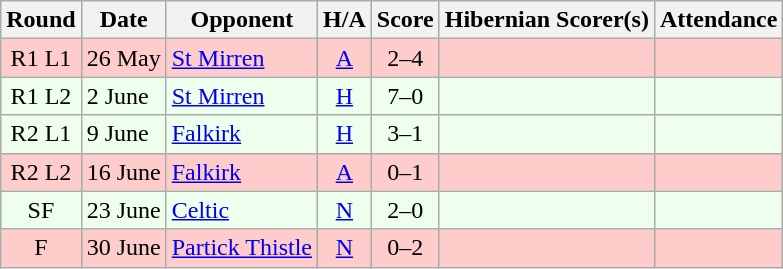<table class="wikitable" style="text-align:center">
<tr>
<th>Round</th>
<th>Date</th>
<th>Opponent</th>
<th>H/A</th>
<th>Score</th>
<th>Hibernian Scorer(s)</th>
<th>Attendance</th>
</tr>
<tr bgcolor=#FFCCCC>
<td>R1 L1</td>
<td align=left>26 May</td>
<td align=left><a href='#'>St Mirren</a></td>
<td><a href='#'>A</a></td>
<td>2–4</td>
<td align=left></td>
<td></td>
</tr>
<tr bgcolor=#EEFFEE>
<td>R1 L2</td>
<td align=left>2 June</td>
<td align=left><a href='#'>St Mirren</a></td>
<td><a href='#'>H</a></td>
<td>7–0</td>
<td align=left></td>
<td></td>
</tr>
<tr bgcolor=#EEFFEE>
<td>R2 L1</td>
<td align=left>9 June</td>
<td align=left><a href='#'>Falkirk</a></td>
<td><a href='#'>H</a></td>
<td>3–1</td>
<td align=left></td>
<td></td>
</tr>
<tr bgcolor=#FFCCCC>
<td>R2 L2</td>
<td align=left>16 June</td>
<td align=left><a href='#'>Falkirk</a></td>
<td><a href='#'>A</a></td>
<td>0–1</td>
<td align=left></td>
<td></td>
</tr>
<tr bgcolor=#EEFFEE>
<td>SF</td>
<td align=left>23 June</td>
<td align=left><a href='#'>Celtic</a></td>
<td><a href='#'>N</a></td>
<td>2–0</td>
<td align=left></td>
<td></td>
</tr>
<tr bgcolor=#FFCCCC>
<td>F</td>
<td align=left>30 June</td>
<td align=left><a href='#'>Partick Thistle</a></td>
<td><a href='#'>N</a></td>
<td>0–2</td>
<td align=left></td>
<td></td>
</tr>
</table>
